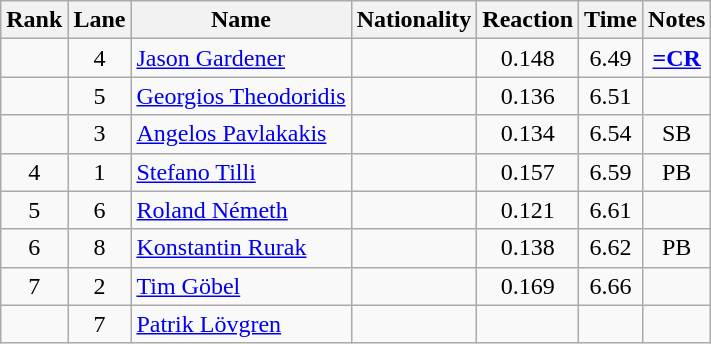<table class="wikitable sortable" style="text-align:center">
<tr>
<th>Rank</th>
<th>Lane</th>
<th>Name</th>
<th>Nationality</th>
<th>Reaction</th>
<th>Time</th>
<th>Notes</th>
</tr>
<tr>
<td></td>
<td>4</td>
<td align="left"><a href='#'>Jason Gardener</a></td>
<td align=left></td>
<td>0.148</td>
<td>6.49</td>
<td><strong><a href='#'>=CR</a></strong></td>
</tr>
<tr>
<td></td>
<td>5</td>
<td align="left"><a href='#'>Georgios Theodoridis</a></td>
<td align=left></td>
<td>0.136</td>
<td>6.51</td>
<td></td>
</tr>
<tr>
<td></td>
<td>3</td>
<td align="left"><a href='#'>Angelos Pavlakakis</a></td>
<td align=left></td>
<td>0.134</td>
<td>6.54</td>
<td>SB</td>
</tr>
<tr>
<td>4</td>
<td>1</td>
<td align="left"><a href='#'>Stefano Tilli</a></td>
<td align=left></td>
<td>0.157</td>
<td>6.59</td>
<td>PB</td>
</tr>
<tr>
<td>5</td>
<td>6</td>
<td align="left"><a href='#'>Roland Németh</a></td>
<td align=left></td>
<td>0.121</td>
<td>6.61</td>
<td></td>
</tr>
<tr>
<td>6</td>
<td>8</td>
<td align="left"><a href='#'>Konstantin Rurak</a></td>
<td align=left></td>
<td>0.138</td>
<td>6.62</td>
<td>PB</td>
</tr>
<tr>
<td>7</td>
<td>2</td>
<td align="left"><a href='#'>Tim Göbel</a></td>
<td align=left></td>
<td>0.169</td>
<td>6.66</td>
<td></td>
</tr>
<tr>
<td></td>
<td>7</td>
<td align="left"><a href='#'>Patrik Lövgren</a></td>
<td align=left></td>
<td></td>
<td></td>
<td></td>
</tr>
</table>
